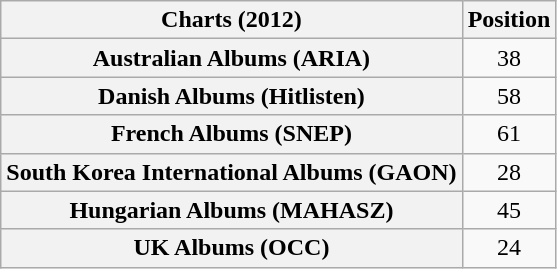<table class="wikitable sortable plainrowheaders" style="text-align:center">
<tr>
<th scope="col">Charts (2012)</th>
<th scope="col">Position</th>
</tr>
<tr>
<th scope="row">Australian Albums (ARIA)</th>
<td>38</td>
</tr>
<tr>
<th scope="row">Danish Albums (Hitlisten)</th>
<td>58</td>
</tr>
<tr>
<th scope="row">French Albums (SNEP)</th>
<td>61</td>
</tr>
<tr>
<th scope="row">South Korea International Albums (GAON)</th>
<td>28</td>
</tr>
<tr>
<th scope="row">Hungarian Albums (MAHASZ)</th>
<td>45</td>
</tr>
<tr>
<th scope="row">UK Albums (OCC)</th>
<td>24</td>
</tr>
</table>
